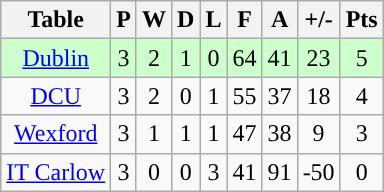<table class="wikitable">
<tr>
<th>Table</th>
<th>P</th>
<th>W</th>
<th>D</th>
<th>L</th>
<th>F</th>
<th>A</th>
<th>+/-</th>
<th>Pts</th>
</tr>
<tr style="text-align:Center; background:#cfc;">
<td> <a href='#'>Dublin</a></td>
<td>3</td>
<td>2</td>
<td>1</td>
<td>0</td>
<td>64</td>
<td>41</td>
<td>23</td>
<td>5</td>
</tr>
<tr style="text-align:Center;">
<td> <a href='#'>DCU</a></td>
<td>3</td>
<td>2</td>
<td>0</td>
<td>1</td>
<td>55</td>
<td>37</td>
<td>18</td>
<td>4</td>
</tr>
<tr style="text-align:Center;">
<td> <a href='#'>Wexford</a></td>
<td>3</td>
<td>1</td>
<td>1</td>
<td>1</td>
<td>47</td>
<td>38</td>
<td>9</td>
<td>3</td>
</tr>
<tr style="text-align:Center;">
<td> <a href='#'>IT Carlow</a></td>
<td>3</td>
<td>0</td>
<td>0</td>
<td>3</td>
<td>41</td>
<td>91</td>
<td>-50</td>
<td>0</td>
</tr>
</table>
